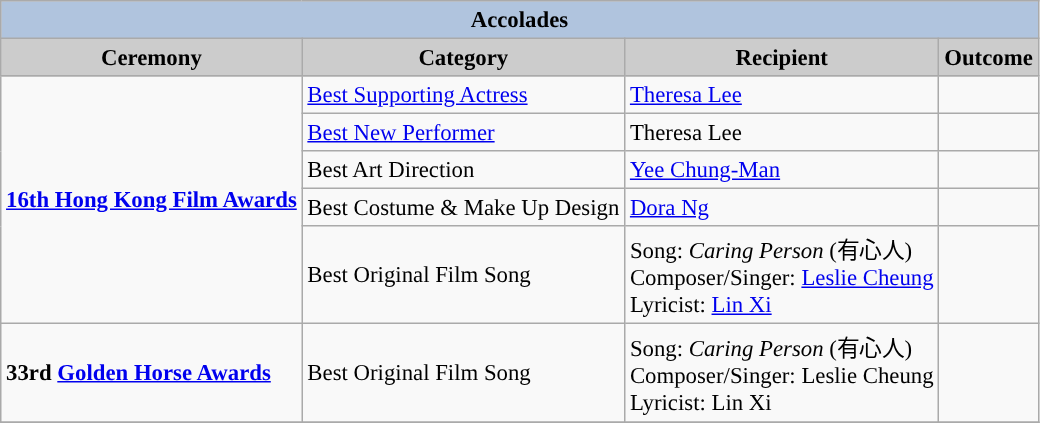<table class="wikitable" style="font-size:95%;" ;>
<tr style="background:#ccc; text-align:center;">
<th colspan="4" style="background: LightSteelBlue;">Accolades</th>
</tr>
<tr style="background:#ccc; text-align:center;">
<th style="background:#ccc">Ceremony</th>
<th style="background:#ccc">Category</th>
<th style="background:#ccc">Recipient</th>
<th style="background:#ccc">Outcome</th>
</tr>
<tr>
<td rowspan=5><strong><a href='#'>16th Hong Kong Film Awards</a></strong></td>
<td><a href='#'>Best Supporting Actress</a></td>
<td><a href='#'>Theresa Lee</a></td>
<td></td>
</tr>
<tr>
<td><a href='#'>Best New Performer</a></td>
<td>Theresa Lee</td>
<td></td>
</tr>
<tr>
<td>Best Art Direction</td>
<td><a href='#'>Yee Chung-Man</a></td>
<td></td>
</tr>
<tr>
<td>Best Costume & Make Up Design</td>
<td><a href='#'>Dora Ng</a></td>
<td></td>
</tr>
<tr>
<td>Best Original Film Song</td>
<td>Song: <em>Caring Person</em> (有心人)<br>Composer/Singer: <a href='#'>Leslie Cheung</a>
<br>Lyricist: <a href='#'>Lin Xi</a></td>
<td></td>
</tr>
<tr>
<td><strong>33rd <a href='#'>Golden Horse Awards</a></strong></td>
<td>Best Original Film Song</td>
<td>Song: <em>Caring Person</em> (有心人)<br>Composer/Singer: Leslie Cheung
<br>Lyricist: Lin Xi</td>
<td></td>
</tr>
<tr>
</tr>
</table>
